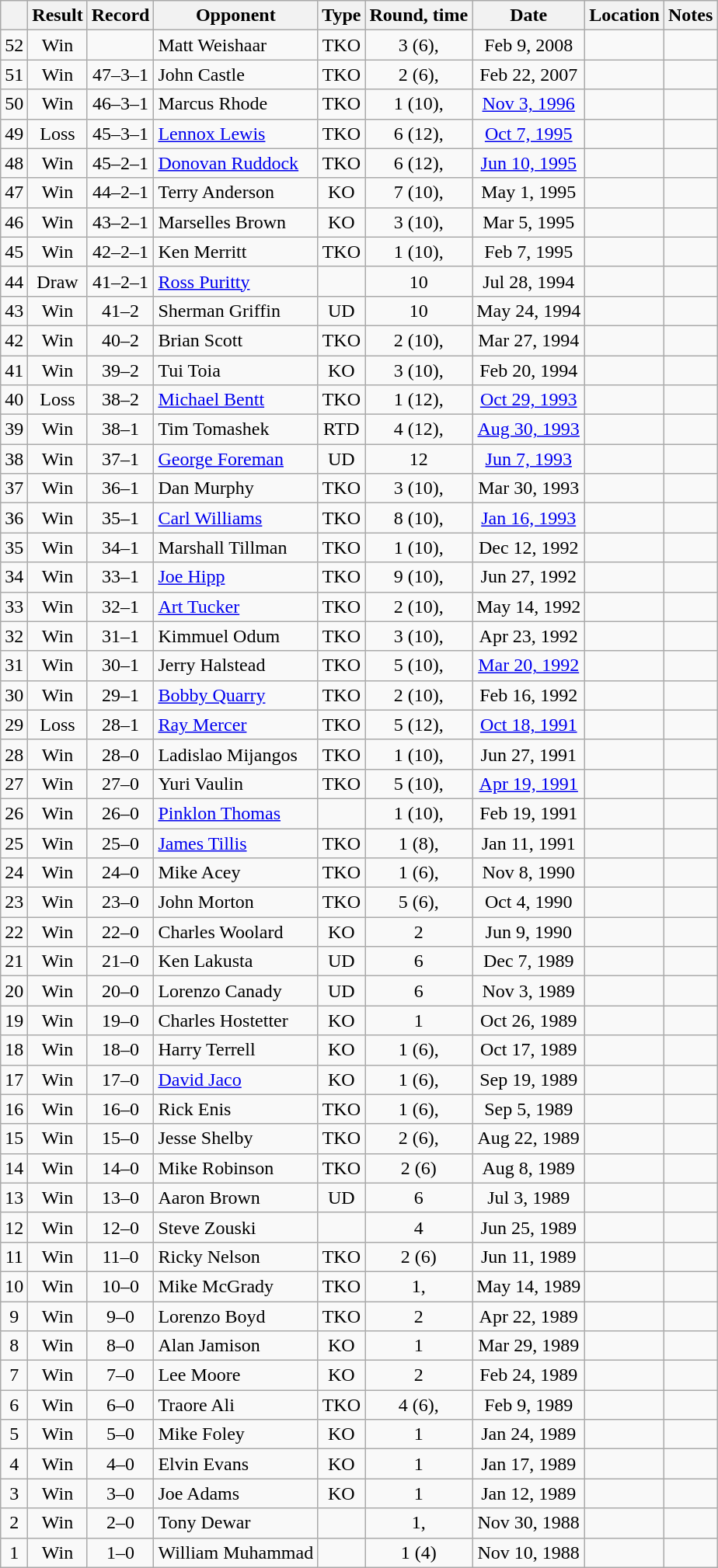<table class="wikitable" style="text-align:center">
<tr>
<th></th>
<th>Result</th>
<th>Record</th>
<th>Opponent</th>
<th>Type</th>
<th>Round, time</th>
<th>Date</th>
<th>Location</th>
<th>Notes</th>
</tr>
<tr>
<td>52</td>
<td>Win</td>
<td></td>
<td style="text-align:left;">Matt Weishaar</td>
<td>TKO</td>
<td>3 (6), </td>
<td>Feb 9, 2008</td>
<td style="text-align:left;"></td>
<td></td>
</tr>
<tr>
<td>51</td>
<td>Win</td>
<td>47–3–1</td>
<td style="text-align:left;">John Castle</td>
<td>TKO</td>
<td>2 (6), </td>
<td>Feb 22, 2007</td>
<td style="text-align:left;"></td>
<td></td>
</tr>
<tr>
<td>50</td>
<td>Win</td>
<td>46–3–1</td>
<td style="text-align:left;">Marcus Rhode</td>
<td>TKO</td>
<td>1 (10), </td>
<td><a href='#'>Nov 3, 1996</a></td>
<td style="text-align:left;"></td>
<td></td>
</tr>
<tr>
<td>49</td>
<td>Loss</td>
<td>45–3–1</td>
<td style="text-align:left;"><a href='#'>Lennox Lewis</a></td>
<td>TKO</td>
<td>6 (12), </td>
<td><a href='#'>Oct 7, 1995</a></td>
<td style="text-align:left;"></td>
<td style="text-align:left;"></td>
</tr>
<tr>
<td>48</td>
<td>Win</td>
<td>45–2–1</td>
<td style="text-align:left;"><a href='#'>Donovan Ruddock</a></td>
<td>TKO</td>
<td>6 (12), </td>
<td><a href='#'>Jun 10, 1995</a></td>
<td style="text-align:left;"></td>
<td style="text-align:left;"></td>
</tr>
<tr>
<td>47</td>
<td>Win</td>
<td>44–2–1</td>
<td style="text-align:left;">Terry Anderson</td>
<td>KO</td>
<td>7 (10), </td>
<td>May 1, 1995</td>
<td style="text-align:left;"></td>
<td></td>
</tr>
<tr>
<td>46</td>
<td>Win</td>
<td>43–2–1</td>
<td style="text-align:left;">Marselles Brown</td>
<td>KO</td>
<td>3 (10), </td>
<td>Mar 5, 1995</td>
<td style="text-align:left;"></td>
<td></td>
</tr>
<tr>
<td>45</td>
<td>Win</td>
<td>42–2–1</td>
<td style="text-align:left;">Ken Merritt</td>
<td>TKO</td>
<td>1 (10), </td>
<td>Feb 7, 1995</td>
<td style="text-align:left;"></td>
<td></td>
</tr>
<tr>
<td>44</td>
<td>Draw</td>
<td>41–2–1</td>
<td style="text-align:left;"><a href='#'>Ross Puritty</a></td>
<td></td>
<td>10</td>
<td>Jul 28, 1994</td>
<td style="text-align:left;"></td>
<td></td>
</tr>
<tr>
<td>43</td>
<td>Win</td>
<td>41–2</td>
<td style="text-align:left;">Sherman Griffin</td>
<td>UD</td>
<td>10</td>
<td>May 24, 1994</td>
<td style="text-align:left;"></td>
<td></td>
</tr>
<tr>
<td>42</td>
<td>Win</td>
<td>40–2</td>
<td style="text-align:left;">Brian Scott</td>
<td>TKO</td>
<td>2 (10), </td>
<td>Mar 27, 1994</td>
<td style="text-align:left;"></td>
<td></td>
</tr>
<tr>
<td>41</td>
<td>Win</td>
<td>39–2</td>
<td style="text-align:left;">Tui Toia</td>
<td>KO</td>
<td>3 (10), </td>
<td>Feb 20, 1994</td>
<td style="text-align:left;"></td>
<td></td>
</tr>
<tr>
<td>40</td>
<td>Loss</td>
<td>38–2</td>
<td style="text-align:left;"><a href='#'>Michael Bentt</a></td>
<td>TKO</td>
<td>1 (12), </td>
<td><a href='#'>Oct 29, 1993</a></td>
<td style="text-align:left;"></td>
<td style="text-align:left;"></td>
</tr>
<tr>
<td>39</td>
<td>Win</td>
<td>38–1</td>
<td style="text-align:left;">Tim Tomashek</td>
<td>RTD</td>
<td>4 (12), </td>
<td><a href='#'>Aug 30, 1993</a></td>
<td style="text-align:left;"></td>
<td style="text-align:left;"></td>
</tr>
<tr>
<td>38</td>
<td>Win</td>
<td>37–1</td>
<td style="text-align:left;"><a href='#'>George Foreman</a></td>
<td>UD</td>
<td>12</td>
<td><a href='#'>Jun 7, 1993</a></td>
<td style="text-align:left;"></td>
<td style="text-align:left;"></td>
</tr>
<tr>
<td>37</td>
<td>Win</td>
<td>36–1</td>
<td style="text-align:left;">Dan Murphy</td>
<td>TKO</td>
<td>3 (10), </td>
<td>Mar 30, 1993</td>
<td style="text-align:left;"></td>
<td></td>
</tr>
<tr>
<td>36</td>
<td>Win</td>
<td>35–1</td>
<td style="text-align:left;"><a href='#'>Carl Williams</a></td>
<td>TKO</td>
<td>8 (10), </td>
<td><a href='#'>Jan 16, 1993</a></td>
<td style="text-align:left;"></td>
<td></td>
</tr>
<tr>
<td>35</td>
<td>Win</td>
<td>34–1</td>
<td style="text-align:left;">Marshall Tillman</td>
<td>TKO</td>
<td>1 (10), </td>
<td>Dec 12, 1992</td>
<td style="text-align:left;"></td>
<td></td>
</tr>
<tr>
<td>34</td>
<td>Win</td>
<td>33–1</td>
<td style="text-align:left;"><a href='#'>Joe Hipp</a></td>
<td>TKO</td>
<td>9 (10), </td>
<td>Jun 27, 1992</td>
<td style="text-align:left;"></td>
<td></td>
</tr>
<tr>
<td>33</td>
<td>Win</td>
<td>32–1</td>
<td style="text-align:left;"><a href='#'>Art Tucker</a></td>
<td>TKO</td>
<td>2 (10), </td>
<td>May 14, 1992</td>
<td style="text-align:left;"></td>
<td></td>
</tr>
<tr>
<td>32</td>
<td>Win</td>
<td>31–1</td>
<td style="text-align:left;">Kimmuel Odum</td>
<td>TKO</td>
<td>3 (10), </td>
<td>Apr 23, 1992</td>
<td style="text-align:left;"></td>
<td></td>
</tr>
<tr>
<td>31</td>
<td>Win</td>
<td>30–1</td>
<td style="text-align:left;">Jerry Halstead</td>
<td>TKO</td>
<td>5 (10), </td>
<td><a href='#'>Mar 20, 1992</a></td>
<td style="text-align:left;"></td>
<td></td>
</tr>
<tr>
<td>30</td>
<td>Win</td>
<td>29–1</td>
<td style="text-align:left;"><a href='#'>Bobby Quarry</a></td>
<td>TKO</td>
<td>2 (10), </td>
<td>Feb 16, 1992</td>
<td style="text-align:left;"></td>
<td></td>
</tr>
<tr>
<td>29</td>
<td>Loss</td>
<td>28–1</td>
<td style="text-align:left;"><a href='#'>Ray Mercer</a></td>
<td>TKO</td>
<td>5 (12), </td>
<td><a href='#'>Oct 18, 1991</a></td>
<td style="text-align:left;"></td>
<td style="text-align:left;"></td>
</tr>
<tr>
<td>28</td>
<td>Win</td>
<td>28–0</td>
<td style="text-align:left;">Ladislao Mijangos</td>
<td>TKO</td>
<td>1 (10), </td>
<td>Jun 27, 1991</td>
<td style="text-align:left;"></td>
<td></td>
</tr>
<tr>
<td>27</td>
<td>Win</td>
<td>27–0</td>
<td style="text-align:left;">Yuri Vaulin</td>
<td>TKO</td>
<td>5 (10), </td>
<td><a href='#'>Apr 19, 1991</a></td>
<td style="text-align:left;"></td>
<td></td>
</tr>
<tr>
<td>26</td>
<td>Win</td>
<td>26–0</td>
<td style="text-align:left;"><a href='#'>Pinklon Thomas</a></td>
<td></td>
<td>1 (10), </td>
<td>Feb 19, 1991</td>
<td style="text-align:left;"></td>
<td></td>
</tr>
<tr>
<td>25</td>
<td>Win</td>
<td>25–0</td>
<td style="text-align:left;"><a href='#'>James Tillis</a></td>
<td>TKO</td>
<td>1 (8), </td>
<td>Jan 11, 1991</td>
<td style="text-align:left;"></td>
<td></td>
</tr>
<tr>
<td>24</td>
<td>Win</td>
<td>24–0</td>
<td style="text-align:left;">Mike Acey</td>
<td>TKO</td>
<td>1 (6), </td>
<td>Nov 8, 1990</td>
<td style="text-align:left;"></td>
<td></td>
</tr>
<tr>
<td>23</td>
<td>Win</td>
<td>23–0</td>
<td style="text-align:left;">John Morton</td>
<td>TKO</td>
<td>5 (6), </td>
<td>Oct 4, 1990</td>
<td style="text-align:left;"></td>
<td></td>
</tr>
<tr>
<td>22</td>
<td>Win</td>
<td>22–0</td>
<td style="text-align:left;">Charles Woolard</td>
<td>KO</td>
<td>2</td>
<td>Jun 9, 1990</td>
<td style="text-align:left;"></td>
<td></td>
</tr>
<tr>
<td>21</td>
<td>Win</td>
<td>21–0</td>
<td style="text-align:left;">Ken Lakusta</td>
<td>UD</td>
<td>6</td>
<td>Dec 7, 1989</td>
<td style="text-align:left;"></td>
<td></td>
</tr>
<tr>
<td>20</td>
<td>Win</td>
<td>20–0</td>
<td style="text-align:left;">Lorenzo Canady</td>
<td>UD</td>
<td>6</td>
<td>Nov 3, 1989</td>
<td style="text-align:left;"></td>
<td></td>
</tr>
<tr>
<td>19</td>
<td>Win</td>
<td>19–0</td>
<td style="text-align:left;">Charles Hostetter</td>
<td>KO</td>
<td>1</td>
<td>Oct 26, 1989</td>
<td style="text-align:left;"></td>
<td style="text-align:left;"></td>
</tr>
<tr>
<td>18</td>
<td>Win</td>
<td>18–0</td>
<td style="text-align:left;">Harry Terrell</td>
<td>KO</td>
<td>1 (6), </td>
<td>Oct 17, 1989</td>
<td style="text-align:left;"></td>
<td></td>
</tr>
<tr>
<td>17</td>
<td>Win</td>
<td>17–0</td>
<td style="text-align:left;"><a href='#'>David Jaco</a></td>
<td>KO</td>
<td>1 (6), </td>
<td>Sep 19, 1989</td>
<td style="text-align:left;"></td>
<td></td>
</tr>
<tr>
<td>16</td>
<td>Win</td>
<td>16–0</td>
<td style="text-align:left;">Rick Enis</td>
<td>TKO</td>
<td>1 (6), </td>
<td>Sep 5, 1989</td>
<td style="text-align:left;"></td>
<td></td>
</tr>
<tr>
<td>15</td>
<td>Win</td>
<td>15–0</td>
<td style="text-align:left;">Jesse Shelby</td>
<td>TKO</td>
<td>2 (6), </td>
<td>Aug 22, 1989</td>
<td style="text-align:left;"></td>
<td></td>
</tr>
<tr>
<td>14</td>
<td>Win</td>
<td>14–0</td>
<td style="text-align:left;">Mike Robinson</td>
<td>TKO</td>
<td>2 (6)</td>
<td>Aug 8, 1989</td>
<td style="text-align:left;"></td>
<td></td>
</tr>
<tr>
<td>13</td>
<td>Win</td>
<td>13–0</td>
<td style="text-align:left;">Aaron Brown</td>
<td>UD</td>
<td>6</td>
<td>Jul 3, 1989</td>
<td style="text-align:left;"></td>
<td></td>
</tr>
<tr>
<td>12</td>
<td>Win</td>
<td>12–0</td>
<td style="text-align:left;">Steve Zouski</td>
<td></td>
<td>4</td>
<td>Jun 25, 1989</td>
<td style="text-align:left;"></td>
<td></td>
</tr>
<tr>
<td>11</td>
<td>Win</td>
<td>11–0</td>
<td style="text-align:left;">Ricky Nelson</td>
<td>TKO</td>
<td>2 (6)</td>
<td>Jun 11, 1989</td>
<td style="text-align:left;"></td>
<td></td>
</tr>
<tr>
<td>10</td>
<td>Win</td>
<td>10–0</td>
<td style="text-align:left;">Mike McGrady</td>
<td>TKO</td>
<td>1, </td>
<td>May 14, 1989</td>
<td style="text-align:left;"></td>
<td></td>
</tr>
<tr>
<td>9</td>
<td>Win</td>
<td>9–0</td>
<td style="text-align:left;">Lorenzo Boyd</td>
<td>TKO</td>
<td>2</td>
<td>Apr 22, 1989</td>
<td style="text-align:left;"></td>
<td></td>
</tr>
<tr>
<td>8</td>
<td>Win</td>
<td>8–0</td>
<td style="text-align:left;">Alan Jamison</td>
<td>KO</td>
<td>1</td>
<td>Mar 29, 1989</td>
<td style="text-align:left;"></td>
<td></td>
</tr>
<tr>
<td>7</td>
<td>Win</td>
<td>7–0</td>
<td style="text-align:left;">Lee Moore</td>
<td>KO</td>
<td>2</td>
<td>Feb 24, 1989</td>
<td style="text-align:left;"></td>
<td></td>
</tr>
<tr>
<td>6</td>
<td>Win</td>
<td>6–0</td>
<td style="text-align:left;">Traore Ali</td>
<td>TKO</td>
<td>4 (6), </td>
<td>Feb 9, 1989</td>
<td style="text-align:left;"></td>
<td></td>
</tr>
<tr>
<td>5</td>
<td>Win</td>
<td>5–0</td>
<td style="text-align:left;">Mike Foley</td>
<td>KO</td>
<td>1</td>
<td>Jan 24, 1989</td>
<td style="text-align:left;"></td>
<td></td>
</tr>
<tr>
<td>4</td>
<td>Win</td>
<td>4–0</td>
<td style="text-align:left;">Elvin Evans</td>
<td>KO</td>
<td>1</td>
<td>Jan 17, 1989</td>
<td style="text-align:left;"></td>
<td></td>
</tr>
<tr>
<td>3</td>
<td>Win</td>
<td>3–0</td>
<td style="text-align:left;">Joe Adams</td>
<td>KO</td>
<td>1</td>
<td>Jan 12, 1989</td>
<td style="text-align:left;"></td>
<td></td>
</tr>
<tr>
<td>2</td>
<td>Win</td>
<td>2–0</td>
<td style="text-align:left;">Tony Dewar</td>
<td></td>
<td>1, </td>
<td>Nov 30, 1988</td>
<td style="text-align:left;"></td>
<td></td>
</tr>
<tr>
<td>1</td>
<td>Win</td>
<td>1–0</td>
<td style="text-align:left;">William Muhammad</td>
<td></td>
<td>1 (4)</td>
<td>Nov 10, 1988</td>
<td style="text-align:left;"></td>
<td></td>
</tr>
</table>
